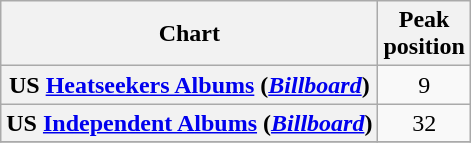<table class="wikitable plainrowheaders sortable" style="text-align:center;" border="1">
<tr>
<th scope="col">Chart</th>
<th scope="col">Peak<br>position</th>
</tr>
<tr>
<th scope="row">US <a href='#'>Heatseekers Albums</a> (<em><a href='#'>Billboard</a></em>)</th>
<td>9</td>
</tr>
<tr>
<th scope="row">US <a href='#'>Independent Albums</a> (<em><a href='#'>Billboard</a></em>)</th>
<td>32</td>
</tr>
<tr>
</tr>
</table>
